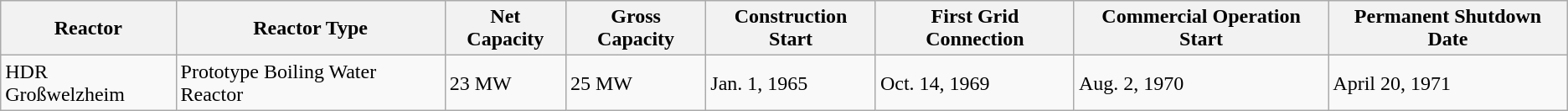<table class="wikitable">
<tr>
<th>Reactor</th>
<th>Reactor Type</th>
<th>Net Capacity</th>
<th>Gross Capacity</th>
<th>Construction Start</th>
<th>First Grid Connection</th>
<th>Commercial Operation Start</th>
<th>Permanent Shutdown Date</th>
</tr>
<tr>
<td>HDR Großwelzheim</td>
<td>Prototype Boiling Water Reactor</td>
<td>23 MW</td>
<td>25 MW</td>
<td>Jan. 1, 1965</td>
<td>Oct. 14, 1969</td>
<td>Aug. 2, 1970</td>
<td>April 20, 1971</td>
</tr>
</table>
